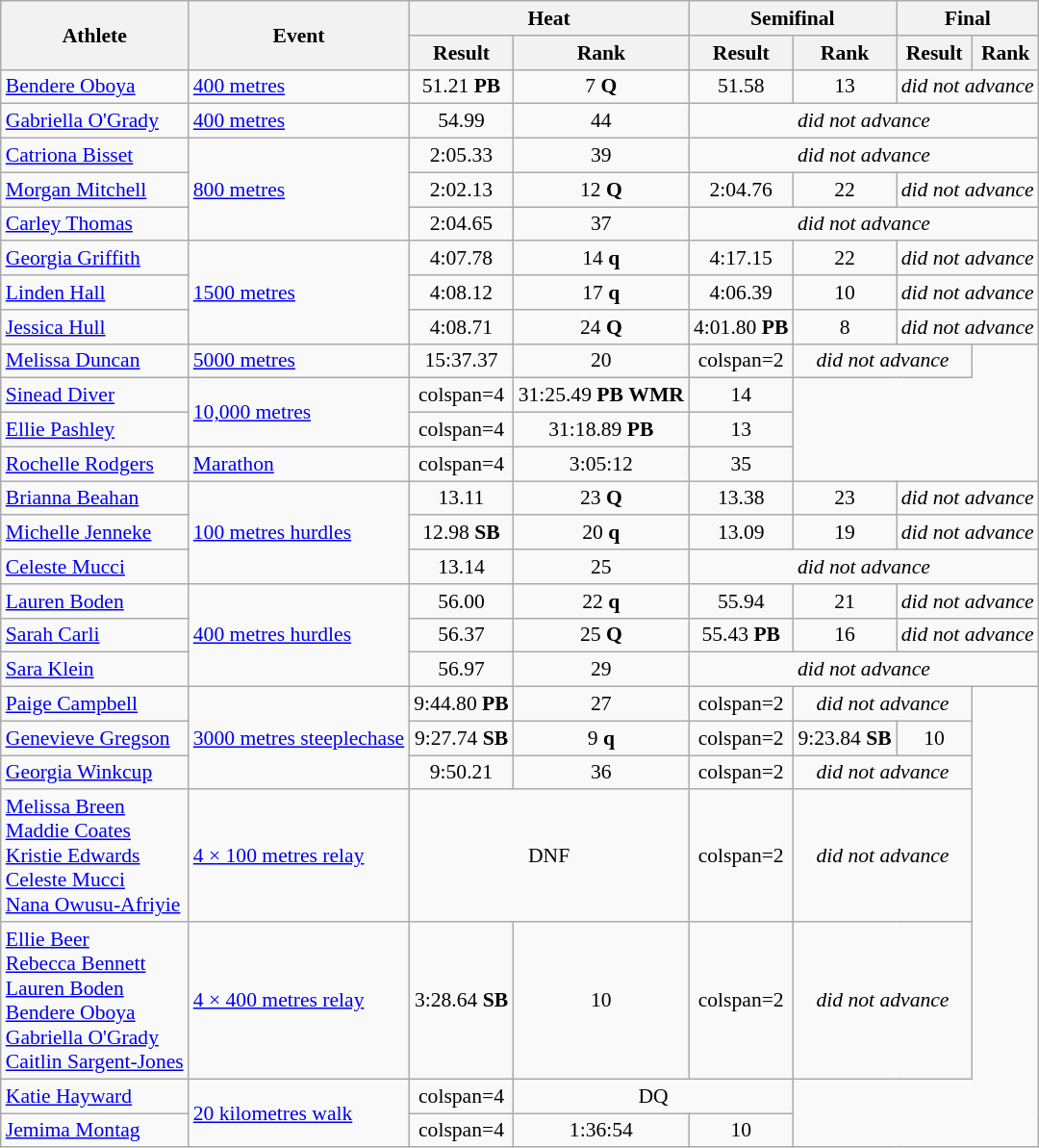<table class="wikitable"  style=font-size:90%>
<tr>
<th rowspan="2">Athlete</th>
<th rowspan="2">Event</th>
<th colspan="2">Heat</th>
<th colspan="2">Semifinal</th>
<th colspan="2">Final</th>
</tr>
<tr>
<th>Result</th>
<th>Rank</th>
<th>Result</th>
<th>Rank</th>
<th>Result</th>
<th>Rank</th>
</tr>
<tr style=text-align:center>
<td style=text-align:left><a href='#'>Bendere Oboya</a></td>
<td style=text-align:left><a href='#'>400 metres</a></td>
<td>51.21 <strong>PB</strong></td>
<td>7 <strong>Q</strong></td>
<td>51.58</td>
<td>13</td>
<td colspan="2"><em>did not advance</em></td>
</tr>
<tr style=text-align:center>
<td style=text-align:left><a href='#'>Gabriella O'Grady</a></td>
<td style=text-align:left><a href='#'>400 metres</a></td>
<td>54.99</td>
<td>44</td>
<td colspan="4"><em>did not advance</em></td>
</tr>
<tr style=text-align:center>
<td style=text-align:left><a href='#'>Catriona Bisset</a></td>
<td style=text-align:left rowspan=3><a href='#'>800 metres</a></td>
<td>2:05.33</td>
<td>39</td>
<td colspan="4"><em>did not advance</em></td>
</tr>
<tr style=text-align:center>
<td style=text-align:left><a href='#'>Morgan Mitchell</a></td>
<td>2:02.13</td>
<td>12 <strong>Q</strong></td>
<td>2:04.76</td>
<td>22</td>
<td colspan="2"><em>did not advance</em></td>
</tr>
<tr style=text-align:center>
<td style=text-align:left><a href='#'>Carley Thomas</a></td>
<td>2:04.65</td>
<td>37</td>
<td colspan="4"><em>did not advance</em></td>
</tr>
<tr style=text-align:center>
<td style=text-align:left><a href='#'>Georgia Griffith</a></td>
<td style=text-align:left rowspan=3><a href='#'>1500 metres</a></td>
<td>4:07.78</td>
<td>14 <strong>q</strong></td>
<td>4:17.15</td>
<td>22</td>
<td colspan="2"><em>did not advance</em></td>
</tr>
<tr style=text-align:center>
<td style=text-align:left><a href='#'>Linden Hall</a></td>
<td>4:08.12</td>
<td>17 <strong>q</strong></td>
<td>4:06.39</td>
<td>10</td>
<td colspan="2"><em>did not advance</em></td>
</tr>
<tr style=text-align:center>
<td style=text-align:left><a href='#'>Jessica Hull</a></td>
<td>4:08.71</td>
<td>24 <strong>Q</strong></td>
<td>4:01.80 <strong>PB</strong></td>
<td>8</td>
<td colspan="2"><em>did not advance</em></td>
</tr>
<tr style=text-align:center>
<td style=text-align:left><a href='#'>Melissa Duncan</a></td>
<td style=text-align:left><a href='#'>5000 metres</a></td>
<td>15:37.37</td>
<td>20</td>
<td>colspan=2</td>
<td colspan="2"><em>did not advance</em></td>
</tr>
<tr style=text-align:center>
<td style=text-align:left><a href='#'>Sinead Diver</a></td>
<td style=text-align:left rowspan=2><a href='#'>10,000 metres</a></td>
<td>colspan=4</td>
<td>31:25.49 <strong>PB</strong> <strong>WMR</strong></td>
<td>14</td>
</tr>
<tr style=text-align:center>
<td style=text-align:left><a href='#'>Ellie Pashley</a></td>
<td>colspan=4</td>
<td>31:18.89 <strong>PB</strong></td>
<td>13</td>
</tr>
<tr style=text-align:center>
<td style=text-align:left><a href='#'>Rochelle Rodgers</a></td>
<td style=text-align:left><a href='#'>Marathon</a></td>
<td>colspan=4</td>
<td>3:05:12</td>
<td>35</td>
</tr>
<tr style=text-align:center>
<td style=text-align:left><a href='#'>Brianna Beahan</a></td>
<td style=text-align:left rowspan=3><a href='#'>100 metres hurdles</a></td>
<td>13.11</td>
<td>23 <strong>Q</strong></td>
<td>13.38</td>
<td>23</td>
<td colspan="2"><em>did not advance</em></td>
</tr>
<tr style=text-align:center>
<td style=text-align:left><a href='#'>Michelle Jenneke</a></td>
<td>12.98 <strong>SB</strong></td>
<td>20 <strong>q</strong></td>
<td>13.09</td>
<td>19</td>
<td colspan="2"><em>did not advance</em></td>
</tr>
<tr style=text-align:center>
<td style=text-align:left><a href='#'>Celeste Mucci</a></td>
<td>13.14</td>
<td>25</td>
<td colspan="4"><em>did not advance</em></td>
</tr>
<tr style=text-align:center>
<td style=text-align:left><a href='#'>Lauren Boden</a></td>
<td style=text-align:left rowspan=3><a href='#'>400 metres hurdles</a></td>
<td>56.00</td>
<td>22 <strong>q</strong></td>
<td>55.94</td>
<td>21</td>
<td colspan="2"><em>did not advance</em></td>
</tr>
<tr style=text-align:center>
<td style=text-align:left><a href='#'>Sarah Carli</a></td>
<td>56.37</td>
<td>25 <strong>Q</strong></td>
<td>55.43 <strong>PB</strong></td>
<td>16</td>
<td colspan="2"><em>did not advance</em></td>
</tr>
<tr style=text-align:center>
<td style=text-align:left><a href='#'>Sara Klein</a></td>
<td>56.97</td>
<td>29</td>
<td colspan="4"><em>did not advance</em></td>
</tr>
<tr style=text-align:center>
<td style=text-align:left><a href='#'>Paige Campbell</a></td>
<td style=text-align:left rowspan=3><a href='#'>3000 metres steeplechase</a></td>
<td>9:44.80 <strong>PB</strong></td>
<td>27</td>
<td>colspan=2</td>
<td colspan="2"><em>did not advance</em></td>
</tr>
<tr style=text-align:center>
<td style=text-align:left><a href='#'>Genevieve Gregson</a></td>
<td>9:27.74 <strong>SB</strong></td>
<td>9 <strong>q</strong></td>
<td>colspan=2</td>
<td>9:23.84 <strong>SB</strong></td>
<td>10</td>
</tr>
<tr style=text-align:center>
<td style=text-align:left><a href='#'>Georgia Winkcup</a></td>
<td>9:50.21</td>
<td>36</td>
<td>colspan=2</td>
<td colspan="2"><em>did not advance</em></td>
</tr>
<tr style=text-align:center>
<td style=text-align:left><a href='#'>Melissa Breen</a><br><a href='#'>Maddie Coates</a><br><a href='#'>Kristie Edwards</a><br><a href='#'>Celeste Mucci</a><br><a href='#'>Nana Owusu-Afriyie</a></td>
<td style=text-align:left><a href='#'>4 × 100 metres relay</a></td>
<td colspan="2">DNF</td>
<td>colspan=2</td>
<td colspan="2"><em>did not advance</em></td>
</tr>
<tr style=text-align:center>
<td style=text-align:left><a href='#'>Ellie Beer</a><br><a href='#'>Rebecca Bennett</a><br><a href='#'>Lauren Boden</a><br><a href='#'>Bendere Oboya</a><br><a href='#'>Gabriella O'Grady</a><br><a href='#'>Caitlin Sargent-Jones</a></td>
<td style=text-align:left><a href='#'>4 × 400 metres relay</a></td>
<td>3:28.64 <strong>SB</strong></td>
<td>10</td>
<td>colspan=2</td>
<td colspan="2"><em>did not advance</em></td>
</tr>
<tr style=text-align:center>
<td style=text-align:left><a href='#'>Katie Hayward</a></td>
<td style=text-align:left rowspan=2><a href='#'>20 kilometres walk</a></td>
<td>colspan=4</td>
<td colspan="2">DQ</td>
</tr>
<tr style=text-align:center>
<td style=text-align:left><a href='#'>Jemima Montag</a></td>
<td>colspan=4</td>
<td>1:36:54</td>
<td>10</td>
</tr>
</table>
